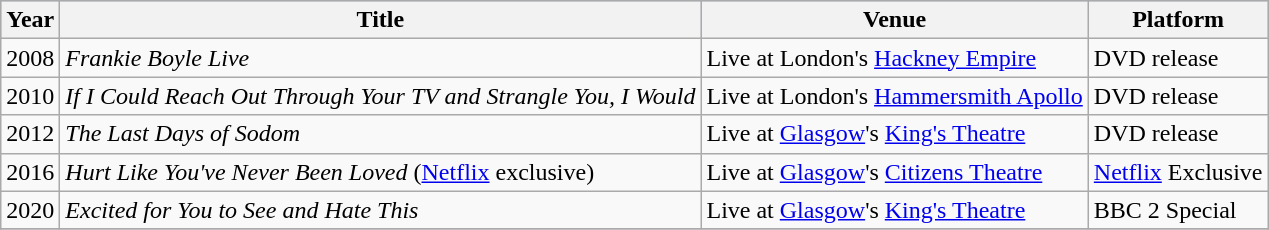<table class="wikitable" style="margin:1em 0; ">
<tr style="background:#b0c4de;">
<th>Year</th>
<th>Title</th>
<th>Venue</th>
<th>Platform</th>
</tr>
<tr>
<td>2008</td>
<td><em>Frankie Boyle Live</em></td>
<td>Live at London's <a href='#'>Hackney Empire</a></td>
<td>DVD release</td>
</tr>
<tr>
<td>2010</td>
<td><em>If I Could Reach Out Through Your TV and Strangle You, I Would</em></td>
<td>Live at London's <a href='#'>Hammersmith Apollo</a></td>
<td>DVD release</td>
</tr>
<tr>
<td>2012</td>
<td><em>The Last Days of Sodom</em></td>
<td>Live at <a href='#'>Glasgow</a>'s <a href='#'>King's Theatre</a></td>
<td>DVD release</td>
</tr>
<tr>
<td>2016</td>
<td><em>Hurt Like You've Never Been Loved</em> (<a href='#'>Netflix</a> exclusive)</td>
<td>Live at <a href='#'>Glasgow</a>'s <a href='#'>Citizens Theatre</a></td>
<td><a href='#'>Netflix</a> Exclusive</td>
</tr>
<tr>
<td>2020</td>
<td><em>Excited for You to See and Hate This</em></td>
<td>Live at <a href='#'>Glasgow</a>'s <a href='#'>King's Theatre</a></td>
<td>BBC 2 Special</td>
</tr>
<tr>
</tr>
</table>
